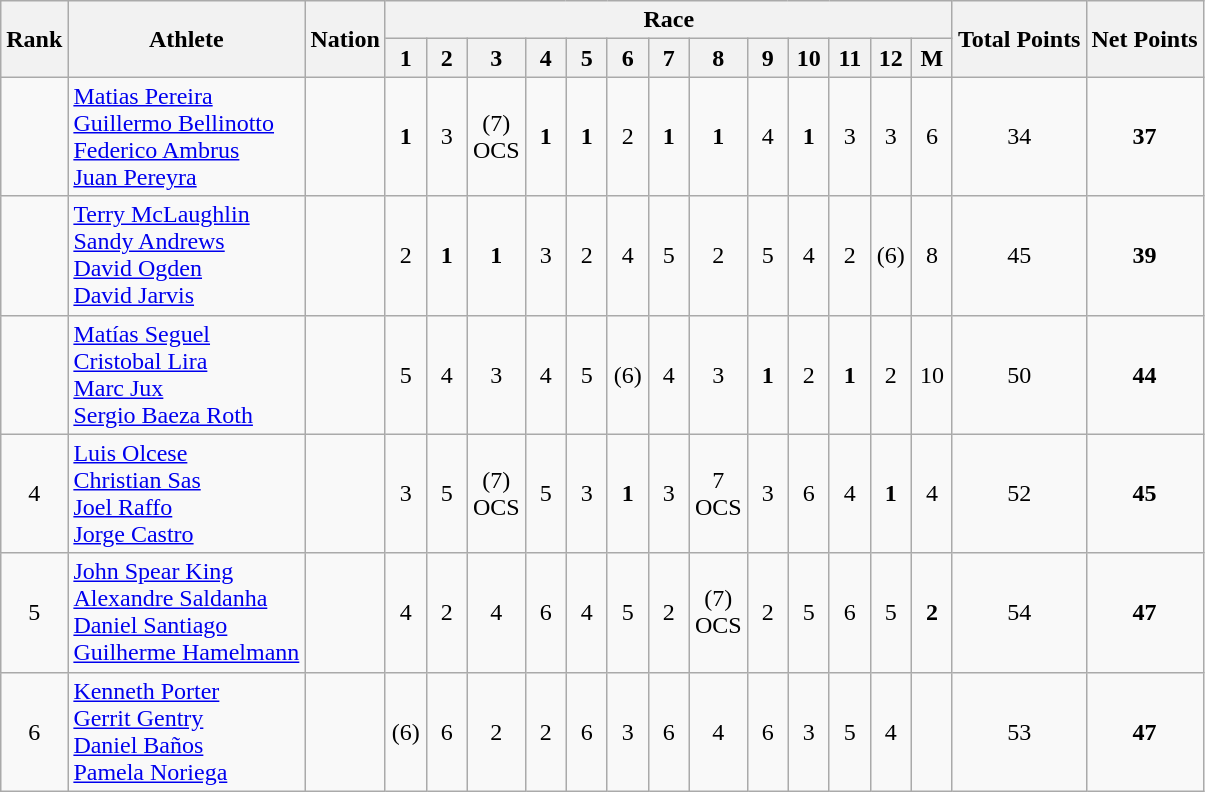<table class="wikitable" style="text-align:center">
<tr>
<th rowspan="2">Rank</th>
<th rowspan="2">Athlete</th>
<th rowspan="2">Nation</th>
<th colspan="13">Race</th>
<th rowspan="2">Total Points</th>
<th rowspan="2">Net Points</th>
</tr>
<tr>
<th width=20>1</th>
<th width=20>2</th>
<th width=20>3</th>
<th width=20>4</th>
<th width=20>5</th>
<th width=20>6</th>
<th width=20>7</th>
<th width=20>8</th>
<th width=20>9</th>
<th width=20>10</th>
<th width=20>11</th>
<th width=20>12</th>
<th width=20>M</th>
</tr>
<tr>
<td></td>
<td align=left><a href='#'>Matias Pereira</a><br><a href='#'>Guillermo Bellinotto</a><br><a href='#'>Federico Ambrus</a><br><a href='#'>Juan Pereyra</a></td>
<td align=left></td>
<td><strong>1</strong></td>
<td>3</td>
<td>(7)<br>OCS</td>
<td><strong>1</strong></td>
<td><strong>1</strong></td>
<td>2</td>
<td><strong>1</strong></td>
<td><strong>1</strong></td>
<td>4</td>
<td><strong>1</strong></td>
<td>3</td>
<td>3</td>
<td>6</td>
<td>34</td>
<td><strong>37</strong></td>
</tr>
<tr>
<td></td>
<td align=left><a href='#'>Terry McLaughlin</a><br><a href='#'>Sandy Andrews</a><br><a href='#'>David Ogden</a><br><a href='#'>David Jarvis</a></td>
<td align=left></td>
<td>2</td>
<td><strong>1</strong></td>
<td><strong>1</strong></td>
<td>3</td>
<td>2</td>
<td>4</td>
<td>5</td>
<td>2</td>
<td>5</td>
<td>4</td>
<td>2</td>
<td>(6)</td>
<td>8</td>
<td>45</td>
<td><strong>39</strong></td>
</tr>
<tr>
<td></td>
<td align=left><a href='#'>Matías Seguel</a><br><a href='#'>Cristobal Lira</a><br><a href='#'>Marc Jux</a><br><a href='#'>Sergio Baeza Roth</a></td>
<td align=left></td>
<td>5</td>
<td>4</td>
<td>3</td>
<td>4</td>
<td>5</td>
<td>(6)</td>
<td>4</td>
<td>3</td>
<td><strong>1</strong></td>
<td>2</td>
<td><strong>1</strong></td>
<td>2</td>
<td>10</td>
<td>50</td>
<td><strong>44</strong></td>
</tr>
<tr>
<td>4</td>
<td align=left><a href='#'>Luis Olcese</a><br><a href='#'>Christian Sas</a><br><a href='#'>Joel Raffo</a><br><a href='#'>Jorge Castro</a></td>
<td align=left></td>
<td>3</td>
<td>5</td>
<td>(7)<br>OCS</td>
<td>5</td>
<td>3</td>
<td><strong>1</strong></td>
<td>3</td>
<td>7<br>OCS</td>
<td>3</td>
<td>6</td>
<td>4</td>
<td><strong>1</strong></td>
<td>4</td>
<td>52</td>
<td><strong>45</strong></td>
</tr>
<tr>
<td>5</td>
<td align=left><a href='#'>John Spear King</a><br><a href='#'>Alexandre Saldanha</a><br><a href='#'>Daniel Santiago</a><br><a href='#'>Guilherme Hamelmann</a></td>
<td align=left></td>
<td>4</td>
<td>2</td>
<td>4</td>
<td>6</td>
<td>4</td>
<td>5</td>
<td>2</td>
<td>(7)<br>OCS</td>
<td>2</td>
<td>5</td>
<td>6</td>
<td>5</td>
<td><strong>2</strong></td>
<td>54</td>
<td><strong>47</strong></td>
</tr>
<tr>
<td>6</td>
<td align=left><a href='#'>Kenneth Porter</a><br><a href='#'>Gerrit Gentry</a><br><a href='#'>Daniel Baños</a><br><a href='#'>Pamela Noriega</a></td>
<td align=left></td>
<td>(6)</td>
<td>6</td>
<td>2</td>
<td>2</td>
<td>6</td>
<td>3</td>
<td>6</td>
<td>4</td>
<td>6</td>
<td>3</td>
<td>5</td>
<td>4</td>
<td></td>
<td>53</td>
<td><strong>47</strong></td>
</tr>
</table>
